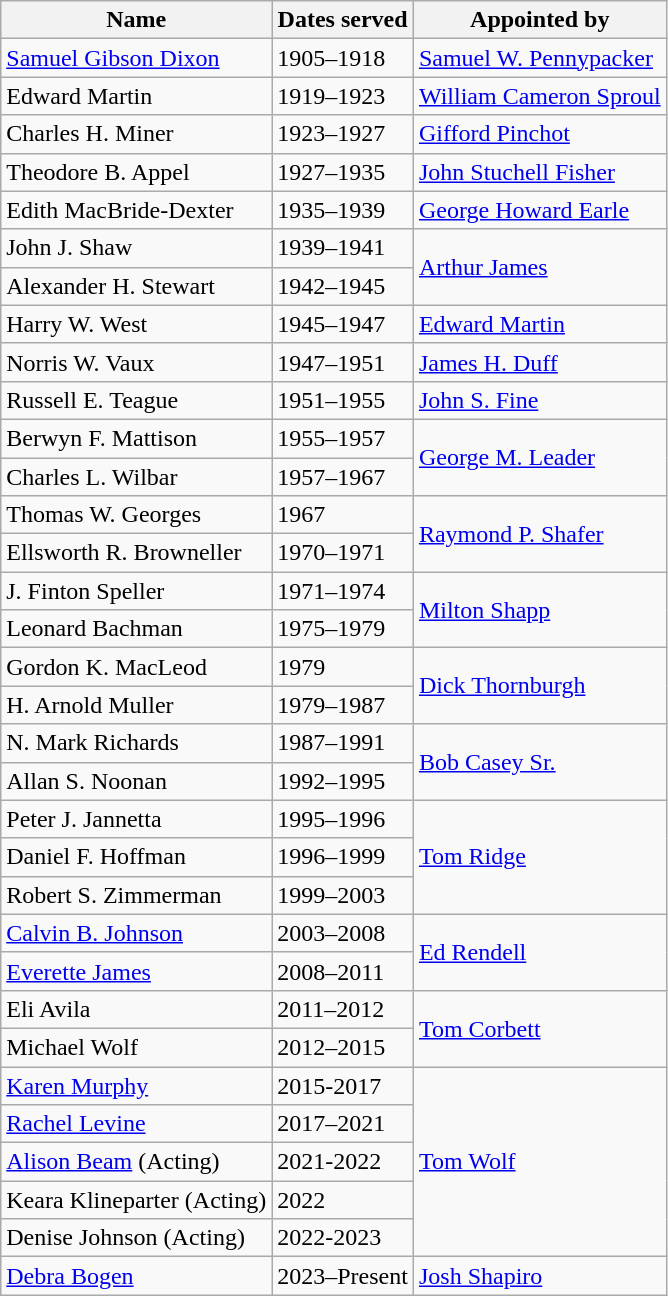<table class="wikitable">
<tr>
<th>Name</th>
<th>Dates served</th>
<th>Appointed by</th>
</tr>
<tr>
<td><a href='#'>Samuel Gibson Dixon</a></td>
<td>1905–1918</td>
<td rowspan="1"><a href='#'>Samuel W. Pennypacker</a></td>
</tr>
<tr>
<td>Edward Martin</td>
<td>1919–1923</td>
<td rowspan="1"><a href='#'>William Cameron Sproul</a></td>
</tr>
<tr>
<td>Charles H. Miner</td>
<td>1923–1927</td>
<td rowspan="1"><a href='#'>Gifford Pinchot</a></td>
</tr>
<tr>
<td>Theodore B. Appel</td>
<td>1927–1935</td>
<td rowspan="1"><a href='#'>John Stuchell Fisher</a></td>
</tr>
<tr>
<td>Edith MacBride-Dexter</td>
<td>1935–1939</td>
<td rowspan="1"><a href='#'>George Howard Earle</a></td>
</tr>
<tr>
<td>John J. Shaw</td>
<td>1939–1941</td>
<td rowspan="2"><a href='#'>Arthur James</a></td>
</tr>
<tr>
<td>Alexander H. Stewart</td>
<td>1942–1945</td>
</tr>
<tr>
<td>Harry W. West</td>
<td>1945–1947</td>
<td rowspan="1"><a href='#'>Edward Martin</a></td>
</tr>
<tr>
<td>Norris W. Vaux</td>
<td>1947–1951</td>
<td rowspan="1"><a href='#'>James H. Duff</a></td>
</tr>
<tr>
<td>Russell E. Teague</td>
<td>1951–1955</td>
<td rowspan="1"><a href='#'>John S. Fine</a></td>
</tr>
<tr>
<td>Berwyn F. Mattison</td>
<td>1955–1957</td>
<td rowspan="2"><a href='#'>George M. Leader</a></td>
</tr>
<tr>
<td>Charles L. Wilbar</td>
<td>1957–1967</td>
</tr>
<tr>
<td>Thomas W. Georges</td>
<td>1967</td>
<td rowspan="2"><a href='#'>Raymond P. Shafer</a></td>
</tr>
<tr>
<td>Ellsworth R. Browneller</td>
<td>1970–1971</td>
</tr>
<tr>
<td>J. Finton Speller</td>
<td>1971–1974</td>
<td rowspan="2"><a href='#'>Milton Shapp</a></td>
</tr>
<tr>
<td>Leonard Bachman</td>
<td>1975–1979</td>
</tr>
<tr>
<td>Gordon K. MacLeod</td>
<td>1979</td>
<td rowspan="2"><a href='#'>Dick Thornburgh</a></td>
</tr>
<tr>
<td>H. Arnold Muller</td>
<td>1979–1987</td>
</tr>
<tr>
<td>N. Mark Richards</td>
<td>1987–1991</td>
<td rowspan="2"><a href='#'>Bob Casey Sr.</a></td>
</tr>
<tr>
<td>Allan S. Noonan</td>
<td>1992–1995</td>
</tr>
<tr>
<td>Peter J. Jannetta</td>
<td>1995–1996</td>
<td rowspan="3"><a href='#'>Tom Ridge</a></td>
</tr>
<tr>
<td>Daniel F. Hoffman</td>
<td>1996–1999</td>
</tr>
<tr>
<td>Robert S. Zimmerman</td>
<td>1999–2003</td>
</tr>
<tr>
<td><a href='#'>Calvin B. Johnson</a></td>
<td>2003–2008</td>
<td rowspan="2"><a href='#'>Ed Rendell</a></td>
</tr>
<tr>
<td><a href='#'>Everette James</a></td>
<td>2008–2011</td>
</tr>
<tr>
<td>Eli Avila</td>
<td>2011–2012</td>
<td rowspan="2"><a href='#'>Tom Corbett</a></td>
</tr>
<tr>
<td>Michael Wolf</td>
<td>2012–2015</td>
</tr>
<tr>
<td><a href='#'>Karen Murphy</a></td>
<td>2015-2017</td>
<td rowspan="5"><a href='#'>Tom Wolf</a></td>
</tr>
<tr>
<td><a href='#'>Rachel Levine</a></td>
<td>2017–2021</td>
</tr>
<tr>
<td><a href='#'>Alison Beam</a> (Acting)</td>
<td>2021-2022</td>
</tr>
<tr>
<td>Keara Klineparter (Acting)</td>
<td>2022</td>
</tr>
<tr>
<td>Denise Johnson (Acting)</td>
<td>2022-2023</td>
</tr>
<tr>
<td><a href='#'>Debra Bogen</a></td>
<td>2023–Present</td>
<td rowspan="1"><a href='#'>Josh Shapiro</a></td>
</tr>
</table>
